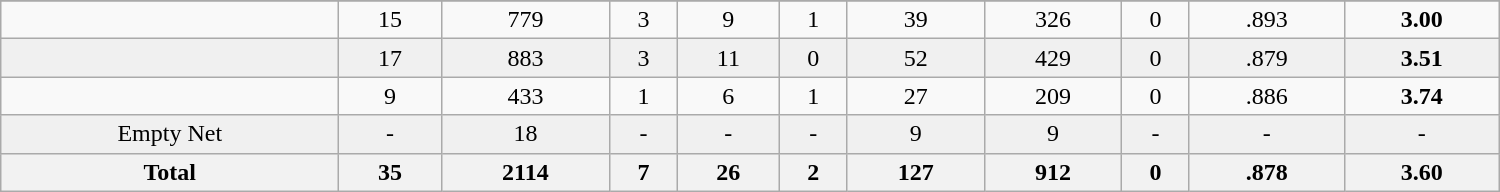<table class="wikitable sortable" width ="1000">
<tr align="center">
</tr>
<tr align="center">
<td></td>
<td>15</td>
<td>779</td>
<td>3</td>
<td>9</td>
<td>1</td>
<td>39</td>
<td>326</td>
<td>0</td>
<td>.893</td>
<td><strong>3.00</strong></td>
</tr>
<tr align="center" bgcolor="#f0f0f0">
<td></td>
<td>17</td>
<td>883</td>
<td>3</td>
<td>11</td>
<td>0</td>
<td>52</td>
<td>429</td>
<td>0</td>
<td>.879</td>
<td><strong>3.51</strong></td>
</tr>
<tr align="center" bgcolor="">
<td></td>
<td>9</td>
<td>433</td>
<td>1</td>
<td>6</td>
<td>1</td>
<td>27</td>
<td>209</td>
<td>0</td>
<td>.886</td>
<td><strong>3.74</strong></td>
</tr>
<tr align="center" bgcolor="#f0f0f0">
<td>Empty Net</td>
<td>-</td>
<td>18</td>
<td>-</td>
<td>-</td>
<td>-</td>
<td>9</td>
<td>9</td>
<td>-</td>
<td>-</td>
<td>-</td>
</tr>
<tr>
<th>Total</th>
<th>35</th>
<th>2114</th>
<th>7</th>
<th>26</th>
<th>2</th>
<th>127</th>
<th>912</th>
<th>0</th>
<th>.878</th>
<th>3.60</th>
</tr>
</table>
